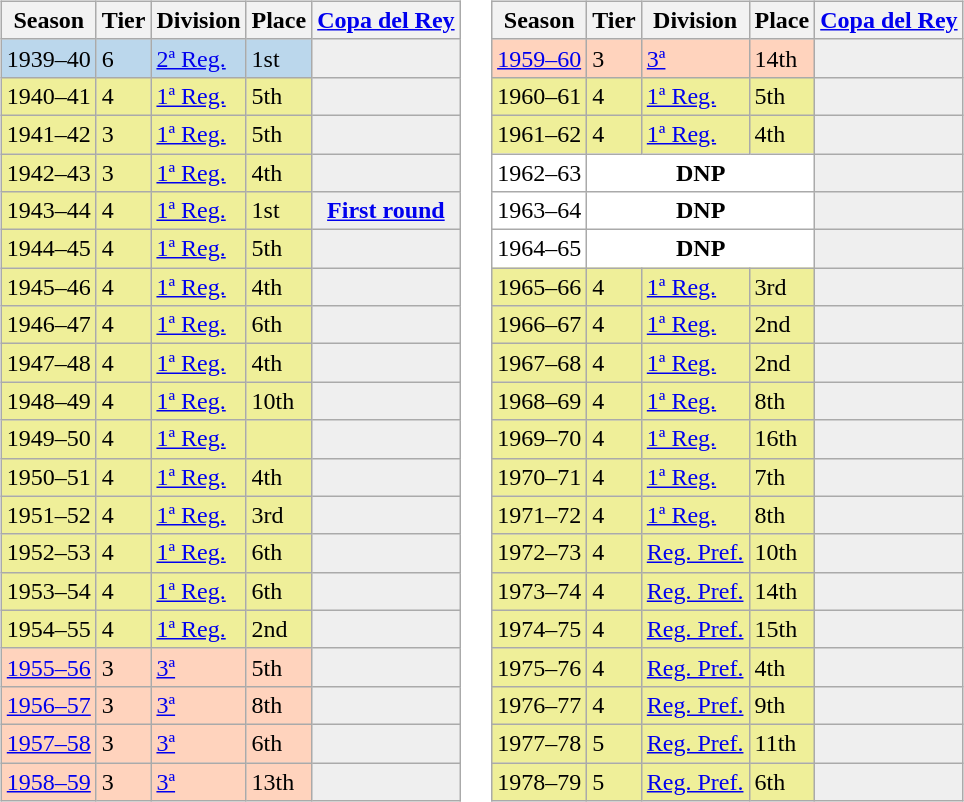<table>
<tr>
<td valign="top" width=0%><br><table class="wikitable">
<tr style="background:#f0f6fa;">
<th>Season</th>
<th>Tier</th>
<th>Division</th>
<th>Place</th>
<th><a href='#'>Copa del Rey</a></th>
</tr>
<tr>
<td style="background:#BBD7EC;">1939–40</td>
<td style="background:#BBD7EC;">6</td>
<td style="background:#BBD7EC;"><a href='#'>2ª Reg.</a></td>
<td style="background:#BBD7EC;">1st</td>
<td style="background:#efefef;"></td>
</tr>
<tr>
<td style="background:#EFEF99;">1940–41</td>
<td style="background:#EFEF99;">4</td>
<td style="background:#EFEF99;"><a href='#'>1ª Reg.</a></td>
<td style="background:#EFEF99;">5th</td>
<td style="background:#efefef;"></td>
</tr>
<tr>
<td style="background:#EFEF99;">1941–42</td>
<td style="background:#EFEF99;">3</td>
<td style="background:#EFEF99;"><a href='#'>1ª Reg.</a></td>
<td style="background:#EFEF99;">5th</td>
<td style="background:#efefef;"></td>
</tr>
<tr>
<td style="background:#EFEF99;">1942–43</td>
<td style="background:#EFEF99;">3</td>
<td style="background:#EFEF99;"><a href='#'>1ª Reg.</a></td>
<td style="background:#EFEF99;">4th</td>
<td style="background:#efefef;"></td>
</tr>
<tr>
<td style="background:#EFEF99;">1943–44</td>
<td style="background:#EFEF99;">4</td>
<td style="background:#EFEF99;"><a href='#'>1ª Reg.</a></td>
<td style="background:#EFEF99;">1st</td>
<th style="background:#efefef;"><a href='#'>First round</a></th>
</tr>
<tr>
<td style="background:#EFEF99;">1944–45</td>
<td style="background:#EFEF99;">4</td>
<td style="background:#EFEF99;"><a href='#'>1ª Reg.</a></td>
<td style="background:#EFEF99;">5th</td>
<td style="background:#efefef;"></td>
</tr>
<tr>
<td style="background:#EFEF99;">1945–46</td>
<td style="background:#EFEF99;">4</td>
<td style="background:#EFEF99;"><a href='#'>1ª Reg.</a></td>
<td style="background:#EFEF99;">4th</td>
<td style="background:#efefef;"></td>
</tr>
<tr>
<td style="background:#EFEF99;">1946–47</td>
<td style="background:#EFEF99;">4</td>
<td style="background:#EFEF99;"><a href='#'>1ª Reg.</a></td>
<td style="background:#EFEF99;">6th</td>
<td style="background:#efefef;"></td>
</tr>
<tr>
<td style="background:#EFEF99;">1947–48</td>
<td style="background:#EFEF99;">4</td>
<td style="background:#EFEF99;"><a href='#'>1ª Reg.</a></td>
<td style="background:#EFEF99;">4th</td>
<td style="background:#efefef;"></td>
</tr>
<tr>
<td style="background:#EFEF99;">1948–49</td>
<td style="background:#EFEF99;">4</td>
<td style="background:#EFEF99;"><a href='#'>1ª Reg.</a></td>
<td style="background:#EFEF99;">10th</td>
<td style="background:#efefef;"></td>
</tr>
<tr>
<td style="background:#EFEF99;">1949–50</td>
<td style="background:#EFEF99;">4</td>
<td style="background:#EFEF99;"><a href='#'>1ª Reg.</a></td>
<td style="background:#EFEF99;"></td>
<td style="background:#efefef;"></td>
</tr>
<tr>
<td style="background:#EFEF99;">1950–51</td>
<td style="background:#EFEF99;">4</td>
<td style="background:#EFEF99;"><a href='#'>1ª Reg.</a></td>
<td style="background:#EFEF99;">4th</td>
<td style="background:#efefef;"></td>
</tr>
<tr>
<td style="background:#EFEF99;">1951–52</td>
<td style="background:#EFEF99;">4</td>
<td style="background:#EFEF99;"><a href='#'>1ª Reg.</a></td>
<td style="background:#EFEF99;">3rd</td>
<td style="background:#efefef;"></td>
</tr>
<tr>
<td style="background:#EFEF99;">1952–53</td>
<td style="background:#EFEF99;">4</td>
<td style="background:#EFEF99;"><a href='#'>1ª Reg.</a></td>
<td style="background:#EFEF99;">6th</td>
<td style="background:#efefef;"></td>
</tr>
<tr>
<td style="background:#EFEF99;">1953–54</td>
<td style="background:#EFEF99;">4</td>
<td style="background:#EFEF99;"><a href='#'>1ª Reg.</a></td>
<td style="background:#EFEF99;">6th</td>
<td style="background:#efefef;"></td>
</tr>
<tr>
<td style="background:#EFEF99;">1954–55</td>
<td style="background:#EFEF99;">4</td>
<td style="background:#EFEF99;"><a href='#'>1ª Reg.</a></td>
<td style="background:#EFEF99;">2nd</td>
<td style="background:#efefef;"></td>
</tr>
<tr>
<td style="background:#FFD3BD;"><a href='#'>1955–56</a></td>
<td style="background:#FFD3BD;">3</td>
<td style="background:#FFD3BD;"><a href='#'>3ª</a></td>
<td style="background:#FFD3BD;">5th</td>
<th style="background:#efefef;"></th>
</tr>
<tr>
<td style="background:#FFD3BD;"><a href='#'>1956–57</a></td>
<td style="background:#FFD3BD;">3</td>
<td style="background:#FFD3BD;"><a href='#'>3ª</a></td>
<td style="background:#FFD3BD;">8th</td>
<th style="background:#efefef;"></th>
</tr>
<tr>
<td style="background:#FFD3BD;"><a href='#'>1957–58</a></td>
<td style="background:#FFD3BD;">3</td>
<td style="background:#FFD3BD;"><a href='#'>3ª</a></td>
<td style="background:#FFD3BD;">6th</td>
<th style="background:#efefef;"></th>
</tr>
<tr>
<td style="background:#FFD3BD;"><a href='#'>1958–59</a></td>
<td style="background:#FFD3BD;">3</td>
<td style="background:#FFD3BD;"><a href='#'>3ª</a></td>
<td style="background:#FFD3BD;">13th</td>
<th style="background:#efefef;"></th>
</tr>
</table>
</td>
<td valign="top" width=0%><br><table class="wikitable">
<tr style="background:#f0f6fa;">
<th>Season</th>
<th>Tier</th>
<th>Division</th>
<th>Place</th>
<th><a href='#'>Copa del Rey</a></th>
</tr>
<tr>
<td style="background:#FFD3BD;"><a href='#'>1959–60</a></td>
<td style="background:#FFD3BD;">3</td>
<td style="background:#FFD3BD;"><a href='#'>3ª</a></td>
<td style="background:#FFD3BD;">14th</td>
<th style="background:#efefef;"></th>
</tr>
<tr>
<td style="background:#EFEF99;">1960–61</td>
<td style="background:#EFEF99;">4</td>
<td style="background:#EFEF99;"><a href='#'>1ª Reg.</a></td>
<td style="background:#EFEF99;">5th</td>
<td style="background:#efefef;"></td>
</tr>
<tr>
<td style="background:#EFEF99;">1961–62</td>
<td style="background:#EFEF99;">4</td>
<td style="background:#EFEF99;"><a href='#'>1ª Reg.</a></td>
<td style="background:#EFEF99;">4th</td>
<td style="background:#efefef;"></td>
</tr>
<tr>
<td style="background:#FFFFFF;">1962–63</td>
<th style="background:#FFFFFF;" colspan="3">DNP</th>
<td style="background:#efefef;"></td>
</tr>
<tr>
<td style="background:#FFFFFF;">1963–64</td>
<th style="background:#FFFFFF;" colspan="3">DNP</th>
<td style="background:#efefef;"></td>
</tr>
<tr>
<td style="background:#FFFFFF;">1964–65</td>
<th style="background:#FFFFFF;" colspan="3">DNP</th>
<td style="background:#efefef;"></td>
</tr>
<tr>
<td style="background:#EFEF99;">1965–66</td>
<td style="background:#EFEF99;">4</td>
<td style="background:#EFEF99;"><a href='#'>1ª Reg.</a></td>
<td style="background:#EFEF99;">3rd</td>
<td style="background:#efefef;"></td>
</tr>
<tr>
<td style="background:#EFEF99;">1966–67</td>
<td style="background:#EFEF99;">4</td>
<td style="background:#EFEF99;"><a href='#'>1ª Reg.</a></td>
<td style="background:#EFEF99;">2nd</td>
<td style="background:#efefef;"></td>
</tr>
<tr>
<td style="background:#EFEF99;">1967–68</td>
<td style="background:#EFEF99;">4</td>
<td style="background:#EFEF99;"><a href='#'>1ª Reg.</a></td>
<td style="background:#EFEF99;">2nd</td>
<td style="background:#efefef;"></td>
</tr>
<tr>
<td style="background:#EFEF99;">1968–69</td>
<td style="background:#EFEF99;">4</td>
<td style="background:#EFEF99;"><a href='#'>1ª Reg.</a></td>
<td style="background:#EFEF99;">8th</td>
<td style="background:#efefef;"></td>
</tr>
<tr>
<td style="background:#EFEF99;">1969–70</td>
<td style="background:#EFEF99;">4</td>
<td style="background:#EFEF99;"><a href='#'>1ª Reg.</a></td>
<td style="background:#EFEF99;">16th</td>
<td style="background:#efefef;"></td>
</tr>
<tr>
<td style="background:#EFEF99;">1970–71</td>
<td style="background:#EFEF99;">4</td>
<td style="background:#EFEF99;"><a href='#'>1ª Reg.</a></td>
<td style="background:#EFEF99;">7th</td>
<td style="background:#efefef;"></td>
</tr>
<tr>
<td style="background:#EFEF99;">1971–72</td>
<td style="background:#EFEF99;">4</td>
<td style="background:#EFEF99;"><a href='#'>1ª Reg.</a></td>
<td style="background:#EFEF99;">8th</td>
<td style="background:#efefef;"></td>
</tr>
<tr>
<td style="background:#EFEF99;">1972–73</td>
<td style="background:#EFEF99;">4</td>
<td style="background:#EFEF99;"><a href='#'>Reg. Pref.</a></td>
<td style="background:#EFEF99;">10th</td>
<td style="background:#efefef;"></td>
</tr>
<tr>
<td style="background:#EFEF99;">1973–74</td>
<td style="background:#EFEF99;">4</td>
<td style="background:#EFEF99;"><a href='#'>Reg. Pref.</a></td>
<td style="background:#EFEF99;">14th</td>
<td style="background:#efefef;"></td>
</tr>
<tr>
<td style="background:#EFEF99;">1974–75</td>
<td style="background:#EFEF99;">4</td>
<td style="background:#EFEF99;"><a href='#'>Reg. Pref.</a></td>
<td style="background:#EFEF99;">15th</td>
<td style="background:#efefef;"></td>
</tr>
<tr>
<td style="background:#EFEF99;">1975–76</td>
<td style="background:#EFEF99;">4</td>
<td style="background:#EFEF99;"><a href='#'>Reg. Pref.</a></td>
<td style="background:#EFEF99;">4th</td>
<td style="background:#efefef;"></td>
</tr>
<tr>
<td style="background:#EFEF99;">1976–77</td>
<td style="background:#EFEF99;">4</td>
<td style="background:#EFEF99;"><a href='#'>Reg. Pref.</a></td>
<td style="background:#EFEF99;">9th</td>
<td style="background:#efefef;"></td>
</tr>
<tr>
<td style="background:#EFEF99;">1977–78</td>
<td style="background:#EFEF99;">5</td>
<td style="background:#EFEF99;"><a href='#'>Reg. Pref.</a></td>
<td style="background:#EFEF99;">11th</td>
<td style="background:#efefef;"></td>
</tr>
<tr>
<td style="background:#EFEF99;">1978–79</td>
<td style="background:#EFEF99;">5</td>
<td style="background:#EFEF99;"><a href='#'>Reg. Pref.</a></td>
<td style="background:#EFEF99;">6th</td>
<td style="background:#efefef;"></td>
</tr>
</table>
</td>
</tr>
</table>
